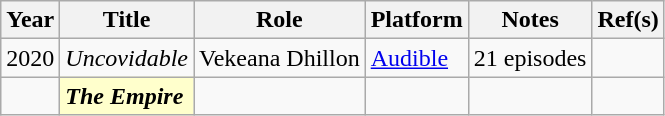<table class="wikitable sortable">
<tr>
<th>Year</th>
<th>Title</th>
<th>Role</th>
<th>Platform</th>
<th>Notes</th>
<th>Ref(s)</th>
</tr>
<tr>
<td>2020</td>
<td><em>Uncovidable</em></td>
<td>Vekeana Dhillon</td>
<td><a href='#'>Audible</a></td>
<td>21 episodes</td>
<td></td>
</tr>
<tr>
<td></td>
<td ! scope="row" style="text-align:left; background:#ffc;"><strong><em>The Empire</em></strong> </td>
<td></td>
<td></td>
<td></td>
<td></td>
</tr>
</table>
